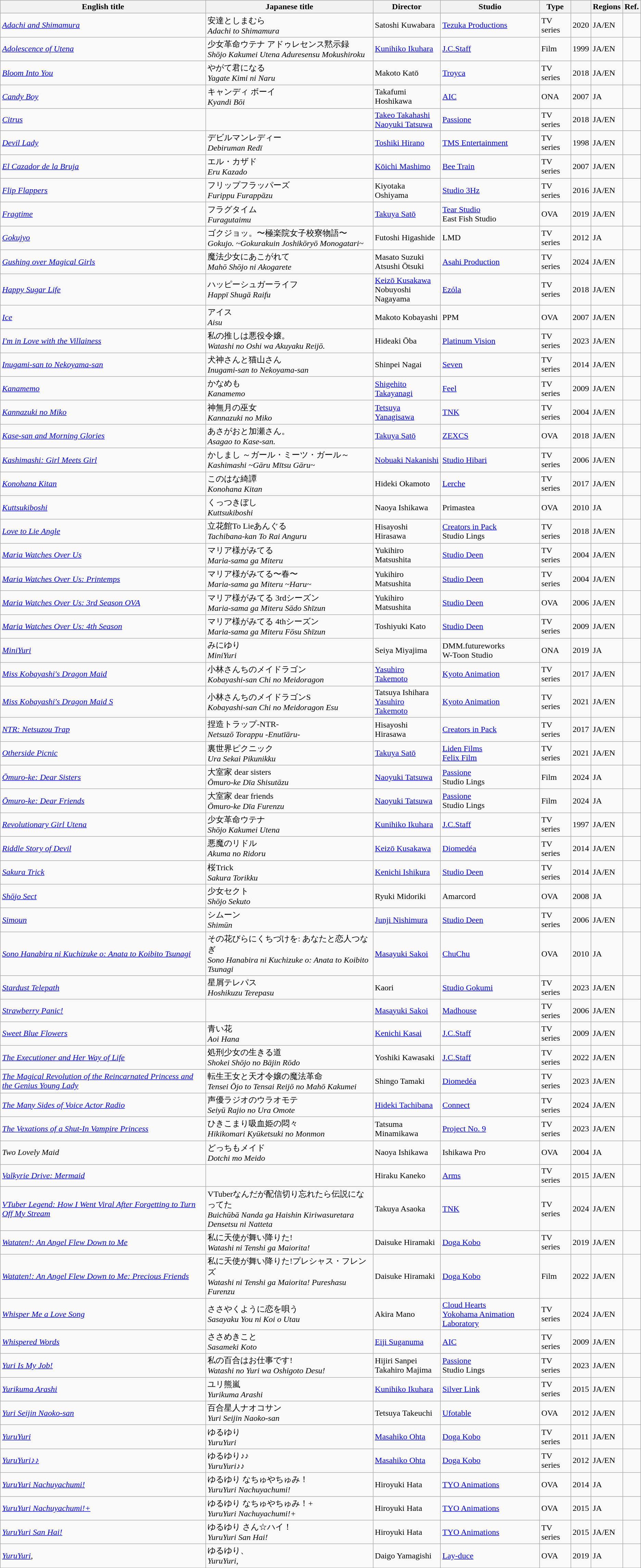<table class="wikitable sortable" border="1">
<tr>
<th>English title</th>
<th>Japanese title</th>
<th>Director</th>
<th>Studio</th>
<th>Type</th>
<th></th>
<th>Regions</th>
<th>Ref.</th>
</tr>
<tr>
<td><em><a href='#'>Adachi and Shimamura</a></em></td>
<td>安達としまむら <br> <em>Adachi to Shimamura</em></td>
<td>Satoshi Kuwabara</td>
<td><a href='#'>Tezuka Productions</a></td>
<td>TV series</td>
<td>2020</td>
<td>JA/EN</td>
<td></td>
</tr>
<tr>
<td><em><a href='#'>Adolescence of Utena</a></em></td>
<td>少女革命ウテナ アドゥレセンス黙示録 <br> <em>Shōjo Kakumei Utena Aduresensu Mokushiroku</em></td>
<td><a href='#'>Kunihiko Ikuhara</a></td>
<td><a href='#'>J.C.Staff</a></td>
<td>Film</td>
<td>1999</td>
<td>JA/EN</td>
<td></td>
</tr>
<tr>
<td><em><a href='#'>Bloom Into You</a></em></td>
<td>やがて君になる <br> <em>Yagate Kimi ni Naru</em></td>
<td>Makoto Katō</td>
<td><a href='#'>Troyca</a></td>
<td>TV series</td>
<td>2018</td>
<td>JA/EN</td>
<td></td>
</tr>
<tr>
<td><em><a href='#'>Candy Boy</a></em></td>
<td>キャンディ ボーイ <br> <em>Kyandi Bōi</em></td>
<td>Takafumi Hoshikawa</td>
<td><a href='#'>AIC</a></td>
<td>ONA</td>
<td>2007</td>
<td>JA</td>
<td></td>
</tr>
<tr>
<td><em><a href='#'>Citrus</a></em></td>
<td></td>
<td><a href='#'>Takeo Takahashi</a> <br> <a href='#'>Naoyuki Tatsuwa</a></td>
<td><a href='#'>Passione</a></td>
<td>TV series</td>
<td>2018</td>
<td>JA/EN</td>
<td></td>
</tr>
<tr>
<td><em><a href='#'>Devil Lady</a></em></td>
<td>デビルマンレディー <br> <em>Debiruman Redī</em></td>
<td><a href='#'>Toshiki Hirano</a></td>
<td><a href='#'>TMS Entertainment</a></td>
<td>TV series</td>
<td>1998</td>
<td>JA/EN</td>
<td></td>
</tr>
<tr>
<td><em><a href='#'>El Cazador de la Bruja</a></em></td>
<td>エル・カザド <br> <em>Eru Kazado</em></td>
<td><a href='#'>Kōichi Mashimo</a></td>
<td><a href='#'>Bee Train</a></td>
<td>TV series</td>
<td>2007</td>
<td>JA/EN</td>
<td></td>
</tr>
<tr>
<td><em><a href='#'>Flip Flappers</a></em></td>
<td>フリップフラッパーズ <br> <em>Furippu Furappāzu</em></td>
<td>Kiyotaka Oshiyama</td>
<td><a href='#'>Studio 3Hz</a></td>
<td>TV series</td>
<td>2016</td>
<td>JA/EN</td>
<td></td>
</tr>
<tr>
<td><em><a href='#'>Fragtime</a></em></td>
<td>フラグタイム <br> <em>Furagutaimu</em></td>
<td><a href='#'>Takuya Satō</a></td>
<td><a href='#'>Tear Studio</a> <br> East Fish Studio</td>
<td>OVA</td>
<td>2019</td>
<td>JA/EN</td>
<td></td>
</tr>
<tr>
<td><em><a href='#'>Gokujyo</a></em></td>
<td>ゴクジョッ。〜極楽院女子校寮物語〜 <br> <em>Gokujo. ~Gokurakuin Joshikōryō Monogatari~</em></td>
<td>Futoshi Higashide</td>
<td>LMD</td>
<td>TV series</td>
<td>2012</td>
<td>JA</td>
<td></td>
</tr>
<tr>
<td><em><a href='#'>Gushing over Magical Girls</a></em></td>
<td>魔法少女にあこがれて <br> <em>Mahō Shōjo ni Akogarete</em></td>
<td>Masato Suzuki <br> Atsushi Ōtsuki</td>
<td><a href='#'>Asahi Production</a></td>
<td>TV series</td>
<td>2024</td>
<td>JA/EN</td>
<td></td>
</tr>
<tr>
<td><em><a href='#'>Happy Sugar Life</a></em></td>
<td>ハッピーシュガーライフ <br> <em>Happī Shugā Raifu</em></td>
<td><a href='#'>Keizō Kusakawa</a> <br> Nobuyoshi Nagayama</td>
<td><a href='#'>Ezóla</a></td>
<td>TV series</td>
<td>2018</td>
<td>JA/EN</td>
<td></td>
</tr>
<tr>
<td><em><a href='#'>Ice</a></em></td>
<td>アイス <br> <em>Aisu</em></td>
<td>Makoto Kobayashi</td>
<td>PPM</td>
<td>OVA</td>
<td>2007</td>
<td>JA/EN</td>
<td></td>
</tr>
<tr>
<td><em><a href='#'>I'm in Love with the Villainess</a></em></td>
<td>私の推しは悪役令嬢。 <br> <em>Watashi no Oshi wa Akuyaku Reijō.</em></td>
<td>Hideaki Ōba</td>
<td><a href='#'>Platinum Vision</a></td>
<td>TV series</td>
<td>2023</td>
<td>JA/EN</td>
<td></td>
</tr>
<tr>
<td><em><a href='#'>Inugami-san to Nekoyama-san</a></em></td>
<td>犬神さんと猫山さん <br> <em>Inugami-san to Nekoyama-san</em></td>
<td>Shinpei Nagai</td>
<td><a href='#'>Seven</a></td>
<td>TV series</td>
<td>2014</td>
<td>JA/EN</td>
<td></td>
</tr>
<tr>
<td><em><a href='#'>Kanamemo</a></em></td>
<td>かなめも <br> <em>Kanamemo</em></td>
<td><a href='#'>Shigehito Takayanagi</a></td>
<td><a href='#'>Feel</a></td>
<td>TV series</td>
<td>2009</td>
<td>JA/EN</td>
<td></td>
</tr>
<tr>
<td><em><a href='#'>Kannazuki no Miko</a></em></td>
<td>神無月の巫女 <br> <em>Kannazuki no Miko</em></td>
<td><a href='#'>Tetsuya Yanagisawa</a></td>
<td><a href='#'>TNK</a></td>
<td>TV series</td>
<td>2004</td>
<td>JA/EN</td>
<td></td>
</tr>
<tr>
<td><em><a href='#'>Kase-san and Morning Glories</a></em></td>
<td>あさがおと加瀬さん。 <br> <em>Asagao to Kase-san.</em></td>
<td><a href='#'>Takuya Satō</a></td>
<td><a href='#'>ZEXCS</a></td>
<td>OVA</td>
<td>2018</td>
<td>JA/EN</td>
<td></td>
</tr>
<tr>
<td><em><a href='#'>Kashimashi: Girl Meets Girl</a></em></td>
<td>かしまし ～ガール・ミーツ・ガール～ <br> <em>Kashimashi ~Gāru Mītsu Gāru~</em></td>
<td><a href='#'>Nobuaki Nakanishi</a></td>
<td><a href='#'>Studio Hibari</a></td>
<td>TV series</td>
<td>2006</td>
<td>JA/EN</td>
<td></td>
</tr>
<tr>
<td><em><a href='#'>Konohana Kitan</a></em></td>
<td>このはな綺譚 <br> <em>Konohana Kitan</em></td>
<td>Hideki Okamoto</td>
<td><a href='#'>Lerche</a></td>
<td>TV series</td>
<td>2017</td>
<td>JA/EN</td>
<td></td>
</tr>
<tr>
<td><em><a href='#'>Kuttsukiboshi</a></em></td>
<td>くっつきぼし <br> <em>Kuttsukiboshi</em></td>
<td>Naoya Ishikawa</td>
<td>Primastea</td>
<td>OVA</td>
<td>2010</td>
<td>JA</td>
<td></td>
</tr>
<tr>
<td><em><a href='#'>Love to Lie Angle</a></em></td>
<td>立花館To Lieあんぐる <br> <em>Tachibana-kan To Rai Anguru</em></td>
<td>Hisayoshi Hirasawa</td>
<td><a href='#'>Creators in Pack</a> <br> Studio Lings</td>
<td>TV series</td>
<td>2018</td>
<td>JA/EN</td>
<td></td>
</tr>
<tr>
<td><em><a href='#'>Maria Watches Over Us</a></em></td>
<td>マリア様がみてる <br> <em>Maria-sama ga Miteru</em></td>
<td>Yukihiro Matsushita</td>
<td><a href='#'>Studio Deen</a></td>
<td>TV series</td>
<td>2004</td>
<td>JA/EN</td>
<td></td>
</tr>
<tr>
<td><em><a href='#'>Maria Watches Over Us: Printemps</a></em></td>
<td>マリア様がみてる〜春〜 <br> <em>Maria-sama ga Miteru ~Haru~</em></td>
<td>Yukihiro Matsushita</td>
<td><a href='#'>Studio Deen</a></td>
<td>TV series</td>
<td>2004</td>
<td>JA/EN</td>
<td></td>
</tr>
<tr>
<td><em><a href='#'>Maria Watches Over Us: 3rd Season OVA</a></em></td>
<td>マリア様がみてる 3rdシーズン <br> <em>Maria-sama ga Miteru Sādo Shīzun</em></td>
<td>Yukihiro Matsushita</td>
<td><a href='#'>Studio Deen</a></td>
<td>OVA</td>
<td>2006</td>
<td>JA/EN</td>
<td></td>
</tr>
<tr>
<td><em><a href='#'>Maria Watches Over Us: 4th Season</a></em></td>
<td>マリア様がみてる 4thシーズン <br> <em>Maria-sama ga Miteru Fōsu Shīzun</em></td>
<td>Toshiyuki Kato</td>
<td><a href='#'>Studio Deen</a></td>
<td>TV series</td>
<td>2009</td>
<td>JA/EN</td>
<td></td>
</tr>
<tr>
<td><em><a href='#'>MiniYuri</a></em></td>
<td>みにゆり <br> <em>MiniYuri</em></td>
<td>Seiya Miyajima</td>
<td>DMM.futureworks <br> W-Toon Studio</td>
<td>ONA</td>
<td>2019</td>
<td>JA</td>
<td></td>
</tr>
<tr>
<td><em><a href='#'>Miss Kobayashi's Dragon Maid</a></em></td>
<td>小林さんちのメイドラゴン <br> <em>Kobayashi-san Chi no Meidoragon</em></td>
<td><a href='#'>Yasuhiro Takemoto</a></td>
<td><a href='#'>Kyoto Animation</a></td>
<td>TV series</td>
<td>2017</td>
<td>JA/EN</td>
<td></td>
</tr>
<tr>
<td><em><a href='#'>Miss Kobayashi's Dragon Maid S</a></em></td>
<td>小林さんちのメイドラゴンS <br> <em>Kobayashi-san Chi no Meidoragon Esu</em></td>
<td>Tatsuya Ishihara <br> <a href='#'>Yasuhiro Takemoto</a></td>
<td><a href='#'>Kyoto Animation</a></td>
<td>TV series</td>
<td>2021</td>
<td>JA/EN</td>
<td></td>
</tr>
<tr>
<td><em><a href='#'>NTR: Netsuzou Trap</a></em></td>
<td>捏造トラップ-NTR- <br> <em>Netsuzō Torappu -Enutīāru-</em></td>
<td>Hisayoshi Hirasawa</td>
<td><a href='#'>Creators in Pack</a></td>
<td>TV series</td>
<td>2017</td>
<td>JA/EN</td>
<td></td>
</tr>
<tr>
<td><em><a href='#'>Otherside Picnic</a></em></td>
<td>裏世界ピクニック <br> <em>Ura Sekai Pikunikku</em></td>
<td><a href='#'>Takuya Satō</a></td>
<td><a href='#'>Liden Films</a> <br> <a href='#'>Felix Film</a></td>
<td>TV series</td>
<td>2021</td>
<td>JA/EN</td>
<td></td>
</tr>
<tr>
<td><em><a href='#'>Ōmuro-ke: Dear Sisters</a></em></td>
<td>大室家 dear sisters <br> <em>Ōmuro-ke Dīa Shisutāzu</em></td>
<td><a href='#'>Naoyuki Tatsuwa</a></td>
<td><a href='#'>Passione</a> <br> Studio Lings</td>
<td>Film</td>
<td>2024</td>
<td>JA</td>
<td></td>
</tr>
<tr>
<td><em><a href='#'>Ōmuro-ke: Dear Friends</a></em></td>
<td>大室家 dear friends <br> <em>Ōmuro-ke Dīa Furenzu</em></td>
<td><a href='#'>Naoyuki Tatsuwa</a></td>
<td><a href='#'>Passione</a> <br> Studio Lings</td>
<td>Film</td>
<td>2024</td>
<td>JA</td>
<td></td>
</tr>
<tr>
<td><em><a href='#'>Revolutionary Girl Utena</a></em></td>
<td>少女革命ウテナ <br> <em>Shōjo Kakumei Utena</em></td>
<td><a href='#'>Kunihiko Ikuhara</a></td>
<td><a href='#'>J.C.Staff</a></td>
<td>TV series</td>
<td>1997</td>
<td>JA/EN</td>
<td></td>
</tr>
<tr>
<td><em><a href='#'>Riddle Story of Devil</a></em></td>
<td>悪魔のリドル <br> <em>Akuma no Ridoru</em></td>
<td><a href='#'>Keizō Kusakawa</a></td>
<td><a href='#'>Diomedéa</a></td>
<td>TV series</td>
<td>2014</td>
<td>JA/EN</td>
<td></td>
</tr>
<tr>
<td><em><a href='#'>Sakura Trick</a></em></td>
<td>桜Trick <br> <em>Sakura Torikku</em></td>
<td><a href='#'>Kenichi Ishikura</a></td>
<td><a href='#'>Studio Deen</a></td>
<td>TV series</td>
<td>2014</td>
<td>JA/EN</td>
<td></td>
</tr>
<tr>
<td><em><a href='#'>Shōjo Sect</a></em></td>
<td>少女セクト <br> <em>Shōjo Sekuto</em></td>
<td>Ryuki Midoriki</td>
<td>Amarcord</td>
<td>OVA</td>
<td>2008</td>
<td>JA</td>
<td></td>
</tr>
<tr>
<td><em><a href='#'>Simoun</a></em></td>
<td>シムーン <br> <em>Shimūn</em></td>
<td><a href='#'>Junji Nishimura</a></td>
<td><a href='#'>Studio Deen</a></td>
<td>TV series</td>
<td>2006</td>
<td>JA/EN</td>
<td></td>
</tr>
<tr>
<td><em><a href='#'>Sono Hanabira ni Kuchizuke o: Anata to Koibito Tsunagi</a></em></td>
<td>その花びらにくちづけを: あなたと恋人つなぎ <br> <em>Sono Hanabira ni Kuchizuke o: Anata to Koibito Tsunagi</em></td>
<td><a href='#'>Masayuki Sakoi</a></td>
<td><a href='#'>ChuChu</a></td>
<td>OVA</td>
<td>2010</td>
<td>JA</td>
<td></td>
</tr>
<tr>
<td><em><a href='#'>Stardust Telepath</a></em></td>
<td>星屑テレパス <br> <em>Hoshikuzu Terepasu</em></td>
<td>Kaori</td>
<td><a href='#'>Studio Gokumi</a></td>
<td>TV series</td>
<td>2023</td>
<td>JA/EN</td>
<td></td>
</tr>
<tr>
<td><em><a href='#'>Strawberry Panic!</a></em></td>
<td></td>
<td><a href='#'>Masayuki Sakoi</a></td>
<td><a href='#'>Madhouse</a></td>
<td>TV series</td>
<td>2006</td>
<td>JA/EN</td>
<td></td>
</tr>
<tr>
<td><em><a href='#'>Sweet Blue Flowers</a></em></td>
<td>青い花 <br> <em>Aoi Hana</em></td>
<td><a href='#'>Kenichi Kasai</a></td>
<td><a href='#'>J.C.Staff</a></td>
<td>TV series</td>
<td>2009</td>
<td>JA/EN</td>
<td></td>
</tr>
<tr>
<td><em><a href='#'>The Executioner and Her Way of Life</a></em></td>
<td>処刑少女の生きる道 <br> <em>Shokei Shōjo no Bājin Rōdo</em></td>
<td>Yoshiki Kawasaki</td>
<td><a href='#'>J.C.Staff</a></td>
<td>TV series</td>
<td>2022</td>
<td>JA/EN</td>
<td></td>
</tr>
<tr>
<td><em><a href='#'>The Magical Revolution of the Reincarnated Princess and the Genius Young Lady</a></em></td>
<td>転生王女と天才令嬢の魔法革命 <br> <em>Tensei Ōjo to Tensai Reijō no Mahō Kakumei</em></td>
<td>Shingo Tamaki</td>
<td><a href='#'>Diomedéa</a></td>
<td>TV series</td>
<td>2023</td>
<td>JA/EN</td>
<td></td>
</tr>
<tr>
<td><em><a href='#'>The Many Sides of Voice Actor Radio</a></em></td>
<td>声優ラジオのウラオモテ <br> <em>Seiyū Rajio no Ura Omote</em></td>
<td><a href='#'>Hideki Tachibana</a></td>
<td><a href='#'>Connect</a></td>
<td>TV series</td>
<td>2024</td>
<td>JA/EN</td>
<td></td>
</tr>
<tr>
<td><em><a href='#'>The Vexations of a Shut-In Vampire Princess</a></em></td>
<td>ひきこまり吸血姫の悶々 <br> <em>Hikikomari Kyūketsuki no Monmon</em></td>
<td>Tatsuma Minamikawa</td>
<td><a href='#'>Project No. 9</a></td>
<td>TV series</td>
<td>2023</td>
<td>JA/EN</td>
<td></td>
</tr>
<tr>
<td><em>Two Lovely Maid</em></td>
<td>どっちもメイド <br> <em>Dotchi mo Meido</em></td>
<td>Naoya Ishikawa</td>
<td>Ishikawa Pro</td>
<td>OVA</td>
<td>2004</td>
<td>JA</td>
<td></td>
</tr>
<tr>
<td><em><a href='#'>Valkyrie Drive: Mermaid</a></em></td>
<td></td>
<td>Hiraku Kaneko</td>
<td><a href='#'>Arms</a></td>
<td>TV series</td>
<td>2015</td>
<td>JA/EN</td>
<td></td>
</tr>
<tr>
<td><em><a href='#'>VTuber Legend: How I Went Viral After Forgetting to Turn Off My Stream</a></em></td>
<td>VTuberなんだが配信切り忘れたら伝説になってた <br> <em>Buichūbā Nanda ga Haishin Kiriwasuretara Densetsu ni Natteta</em></td>
<td>Takuya Asaoka</td>
<td><a href='#'>TNK</a></td>
<td>TV series</td>
<td>2024</td>
<td>JA/EN</td>
<td></td>
</tr>
<tr>
<td><em><a href='#'>Wataten!: An Angel Flew Down to Me</a></em></td>
<td>私に天使が舞い降りた! <br> <em>Watashi ni Tenshi ga Maiorita!</em></td>
<td>Daisuke Hiramaki</td>
<td><a href='#'>Doga Kobo</a></td>
<td>TV series</td>
<td>2019</td>
<td>JA/EN</td>
<td></td>
</tr>
<tr>
<td><em><a href='#'>Wataten!: An Angel Flew Down to Me: Precious Friends</a></em></td>
<td>私に天使が舞い降りた!プレシャス・フレンズ <br> <em>Watashi ni Tenshi ga Maiorita! Pureshasu Furenzu</em></td>
<td>Daisuke Hiramaki</td>
<td><a href='#'>Doga Kobo</a></td>
<td>Film</td>
<td>2022</td>
<td>JA/EN</td>
<td></td>
</tr>
<tr>
<td><em><a href='#'>Whisper Me a Love Song</a></em></td>
<td>ささやくように恋を唄う <br> <em>Sasayaku You ni Koi o Utau</em></td>
<td>Akira Mano</td>
<td><a href='#'>Cloud Hearts</a> <br> <a href='#'>Yokohama Animation Laboratory</a></td>
<td>TV series</td>
<td>2024</td>
<td>JA/EN</td>
<td></td>
</tr>
<tr>
<td><em><a href='#'>Whispered Words</a></em></td>
<td>ささめきこと <br> <em>Sasameki Koto</em></td>
<td><a href='#'>Eiji Suganuma</a></td>
<td><a href='#'>AIC</a></td>
<td>TV series</td>
<td>2009</td>
<td>JA/EN</td>
<td></td>
</tr>
<tr>
<td><em><a href='#'>Yuri Is My Job!</a></em></td>
<td>私の百合はお仕事です! <br> <em>Watashi no Yuri wa Oshigoto Desu!</em></td>
<td>Hijiri Sanpei <br> Takahiro Majima</td>
<td><a href='#'>Passione</a> <br> Studio Lings</td>
<td>TV series</td>
<td>2023</td>
<td>JA/EN</td>
<td></td>
</tr>
<tr>
<td><em><a href='#'>Yurikuma Arashi</a></em></td>
<td>ユリ熊嵐 <br> <em>Yurikuma Arashi</em></td>
<td><a href='#'>Kunihiko Ikuhara</a></td>
<td><a href='#'>Silver Link</a></td>
<td>TV series</td>
<td>2015</td>
<td>JA/EN</td>
<td></td>
</tr>
<tr>
<td><em><a href='#'>Yuri Seijin Naoko-san</a></em></td>
<td>百合星人ナオコサン <br> <em>Yuri Seijin Naoko-san</em></td>
<td>Tetsuya Takeuchi</td>
<td><a href='#'>Ufotable</a></td>
<td>OVA</td>
<td>2012</td>
<td>JA/EN</td>
<td></td>
</tr>
<tr>
<td><em><a href='#'>YuruYuri</a></em></td>
<td>ゆるゆり <br> <em>YuruYuri</em></td>
<td><a href='#'>Masahiko Ohta</a></td>
<td><a href='#'>Doga Kobo</a></td>
<td>TV series</td>
<td>2011</td>
<td>JA/EN</td>
<td></td>
</tr>
<tr>
<td><em><a href='#'>YuruYuri♪♪</a></em></td>
<td>ゆるゆり♪♪ <br> <em>YuruYuri♪♪</em></td>
<td><a href='#'>Masahiko Ohta</a></td>
<td><a href='#'>Doga Kobo</a></td>
<td>TV series</td>
<td>2012</td>
<td>JA/EN</td>
<td></td>
</tr>
<tr>
<td><em><a href='#'>YuruYuri Nachuyachumi!</a></em></td>
<td>ゆるゆり なちゅやちゅみ！ <br> <em>YuruYuri Nachuyachumi!</em></td>
<td>Hiroyuki Hata</td>
<td><a href='#'>TYO Animations</a></td>
<td>OVA</td>
<td>2014</td>
<td>JA</td>
<td></td>
</tr>
<tr>
<td><em><a href='#'>YuruYuri Nachuyachumi!+</a></em></td>
<td>ゆるゆり なちゅやちゅみ！+ <br> <em>YuruYuri Nachuyachumi!+</em></td>
<td>Hiroyuki Hata</td>
<td><a href='#'>TYO Animations</a></td>
<td>OVA</td>
<td>2015</td>
<td>JA</td>
<td></td>
</tr>
<tr>
<td><em><a href='#'>YuruYuri San Hai!</a></em></td>
<td>ゆるゆり さん☆ハイ！ <br> <em>YuruYuri San Hai!</em></td>
<td>Hiroyuki Hata</td>
<td><a href='#'>TYO Animations</a></td>
<td>TV series</td>
<td>2015</td>
<td>JA/EN</td>
<td></td>
</tr>
<tr>
<td><em><a href='#'>YuruYuri</a>,</em></td>
<td>ゆるゆり、 <br> <em>YuruYuri,</em></td>
<td>Daigo Yamagishi</td>
<td><a href='#'>Lay-duce</a></td>
<td>OVA</td>
<td>2019</td>
<td>JA</td>
<td></td>
</tr>
<tr>
</tr>
</table>
